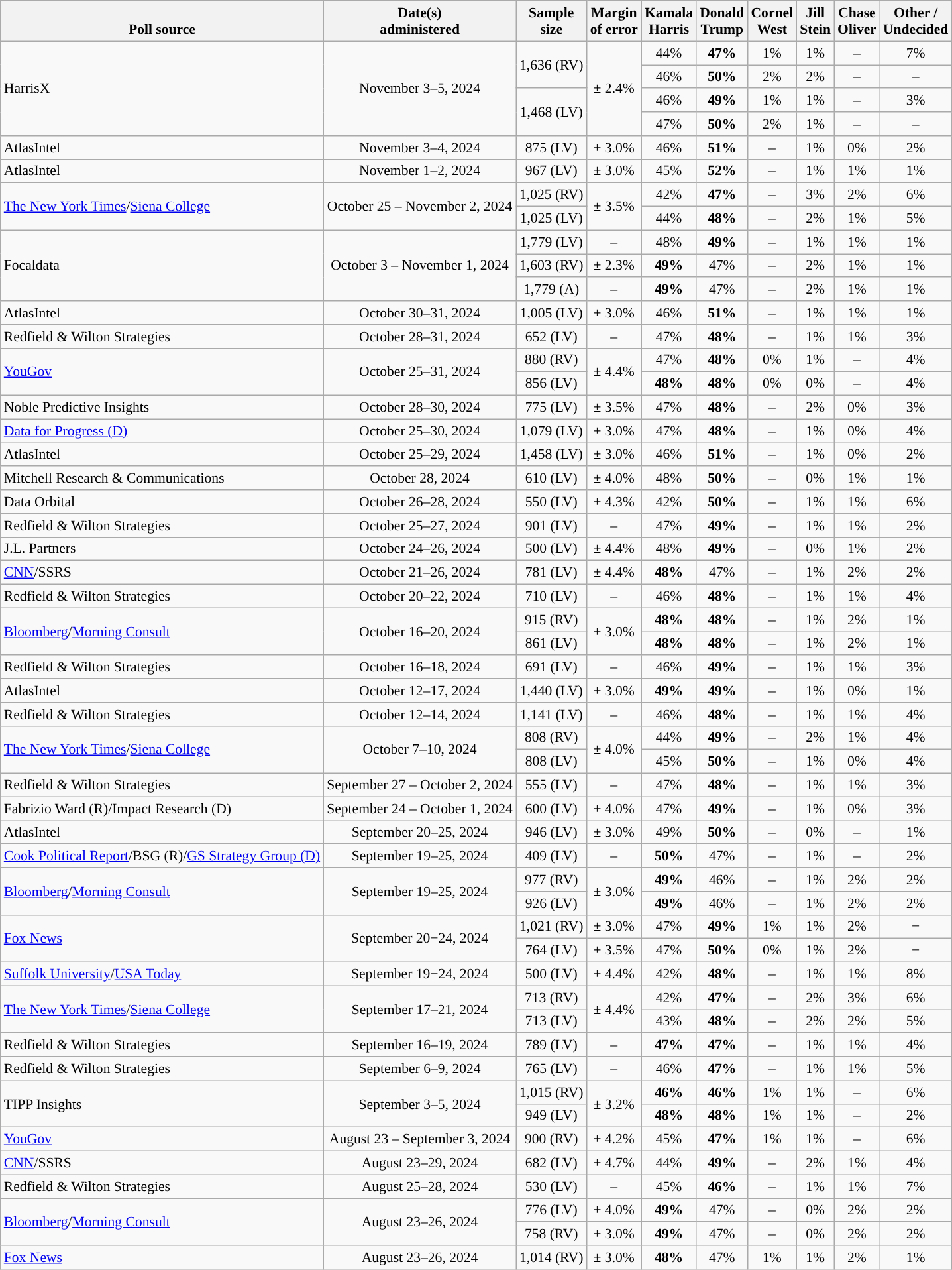<table class="wikitable sortable mw-datatable" style="font-size:90%;text-align:center;line-height:17px">
<tr valign="bottom">
<th>Poll source</th>
<th>Date(s)<br>administered</th>
<th>Sample<br>size</th>
<th>Margin<br>of error</th>
<th class="unsortable">Kamala<br>Harris<br></th>
<th class="unsortable">Donald<br>Trump<br></th>
<th class="unsortable">Cornel<br>West<br></th>
<th class="unsortable">Jill<br>Stein<br></th>
<th class="unsortable">Chase<br>Oliver<br></th>
<th class="unsortable">Other /<br>Undecided</th>
</tr>
<tr>
<td style="text-align:left;" rowspan="4">HarrisX</td>
<td rowspan="4">November 3–5, 2024</td>
<td rowspan="2">1,636 (RV)</td>
<td rowspan="4">± 2.4%</td>
<td>44%</td>
<td style="background-color:"><strong>47%</strong></td>
<td>1%</td>
<td>1%</td>
<td>–</td>
<td>7%</td>
</tr>
<tr>
<td>46%</td>
<td style="background-color:"><strong>50%</strong></td>
<td>2%</td>
<td>2%</td>
<td>–</td>
<td>–</td>
</tr>
<tr>
<td rowspan="2">1,468 (LV)</td>
<td>46%</td>
<td style="background-color:"><strong>49%</strong></td>
<td>1%</td>
<td>1%</td>
<td>–</td>
<td>3%</td>
</tr>
<tr>
<td>47%</td>
<td style="background-color:"><strong>50%</strong></td>
<td>2%</td>
<td>1%</td>
<td>–</td>
<td>–</td>
</tr>
<tr>
<td style="text-align:left;">AtlasIntel</td>
<td data-sort-value="2024-11-04">November 3–4, 2024</td>
<td>875 (LV)</td>
<td>± 3.0%</td>
<td>46%</td>
<td style="background-color:"><strong>51%</strong></td>
<td>–</td>
<td>1%</td>
<td>0%</td>
<td>2%</td>
</tr>
<tr>
<td style="text-align:left;">AtlasIntel</td>
<td data-sort-value="2024-11-02">November 1–2, 2024</td>
<td>967 (LV)</td>
<td>± 3.0%</td>
<td>45%</td>
<td style="background-color:"><strong>52%</strong></td>
<td>–</td>
<td>1%</td>
<td>1%</td>
<td>1%</td>
</tr>
<tr>
<td style="text-align:left;" rowspan="2"><a href='#'>The New York Times</a>/<a href='#'>Siena College</a></td>
<td rowspan="2">October 25 – November 2, 2024</td>
<td>1,025 (RV)</td>
<td rowspan="2">± 3.5%</td>
<td>42%</td>
<td style="background-color:"><strong>47%</strong></td>
<td>–</td>
<td>3%</td>
<td>2%</td>
<td>6%</td>
</tr>
<tr>
<td>1,025 (LV)</td>
<td>44%</td>
<td style="background-color:"><strong>48%</strong></td>
<td>–</td>
<td>2%</td>
<td>1%</td>
<td>5%</td>
</tr>
<tr>
<td style="text-align:left;" rowspan="3">Focaldata</td>
<td rowspan="3">October 3 – November 1, 2024</td>
<td>1,779 (LV)</td>
<td>–</td>
<td>48%</td>
<td style="background-color:"><strong>49%</strong></td>
<td>–</td>
<td>1%</td>
<td>1%</td>
<td>1%</td>
</tr>
<tr>
<td>1,603 (RV)</td>
<td>± 2.3%</td>
<td style="background-color:"><strong>49%</strong></td>
<td>47%</td>
<td>–</td>
<td>2%</td>
<td>1%</td>
<td>1%</td>
</tr>
<tr>
<td>1,779 (A)</td>
<td>–</td>
<td style="background-color:"><strong>49%</strong></td>
<td>47%</td>
<td>–</td>
<td>2%</td>
<td>1%</td>
<td>1%</td>
</tr>
<tr>
<td style="text-align:left;">AtlasIntel</td>
<td data-sort-value="2024-10-31">October 30–31, 2024</td>
<td>1,005 (LV)</td>
<td>± 3.0%</td>
<td>46%</td>
<td style="background-color:"><strong>51%</strong></td>
<td>–</td>
<td>1%</td>
<td>1%</td>
<td>1%</td>
</tr>
<tr>
<td style="text-align:left;">Redfield & Wilton Strategies</td>
<td data-sort-value="2024-10-31">October 28–31, 2024</td>
<td>652 (LV)</td>
<td>–</td>
<td>47%</td>
<td style="background-color:"><strong>48%</strong></td>
<td>–</td>
<td>1%</td>
<td>1%</td>
<td>3%</td>
</tr>
<tr>
<td style="text-align:left;" rowspan="2"><a href='#'>YouGov</a></td>
<td rowspan="2">October 25–31, 2024</td>
<td>880 (RV)</td>
<td rowspan="2">± 4.4%</td>
<td>47%</td>
<td style="color:black;background-color:"><strong>48%</strong></td>
<td>0%</td>
<td>1%</td>
<td>–</td>
<td>4%</td>
</tr>
<tr>
<td>856 (LV)</td>
<td><strong>48%</strong></td>
<td><strong>48%</strong></td>
<td>0%</td>
<td>0%</td>
<td>–</td>
<td>4%</td>
</tr>
<tr>
<td style="text-align:left;">Noble Predictive Insights</td>
<td data-sort-value="2024-10-30">October 28–30, 2024</td>
<td>775 (LV)</td>
<td>± 3.5%</td>
<td>47%</td>
<td style="background-color:"><strong>48%</strong></td>
<td>–</td>
<td>2%</td>
<td>0%</td>
<td>3%</td>
</tr>
<tr>
<td style="text-align:left;"><a href='#'>Data for Progress (D)</a></td>
<td data-sort-value="2024-10-30">October 25–30, 2024</td>
<td>1,079 (LV)</td>
<td>± 3.0%</td>
<td>47%</td>
<td style="background-color:"><strong>48%</strong></td>
<td>–</td>
<td>1%</td>
<td>0%</td>
<td>4%</td>
</tr>
<tr>
<td style="text-align:left;">AtlasIntel</td>
<td data-sort-value="2024-10-29">October 25–29, 2024</td>
<td>1,458 (LV)</td>
<td>± 3.0%</td>
<td>46%</td>
<td style="background-color:"><strong>51%</strong></td>
<td>–</td>
<td>1%</td>
<td>0%</td>
<td>2%</td>
</tr>
<tr>
<td style="text-align:left;">Mitchell Research & Communications</td>
<td data-sort-value="2024-10-27">October 28, 2024</td>
<td>610 (LV)</td>
<td>± 4.0%</td>
<td>48%</td>
<td style="background-color:"><strong>50%</strong></td>
<td>–</td>
<td>0%</td>
<td>1%</td>
<td>1%</td>
</tr>
<tr>
<td style="text-align:left;">Data Orbital</td>
<td data-sort-value="2024-10-28">October 26–28, 2024</td>
<td>550 (LV)</td>
<td>± 4.3%</td>
<td>42%</td>
<td style="background-color:"><strong>50%</strong></td>
<td>–</td>
<td>1%</td>
<td>1%</td>
<td>6%</td>
</tr>
<tr>
<td style="text-align:left;">Redfield & Wilton Strategies</td>
<td data-sort-value="2024-10-22">October 25–27, 2024</td>
<td>901 (LV)</td>
<td>–</td>
<td>47%</td>
<td style="background-color:"><strong>49%</strong></td>
<td>–</td>
<td>1%</td>
<td>1%</td>
<td>2%</td>
</tr>
<tr>
<td style="text-align:left;">J.L. Partners</td>
<td data-sort-value="2024-10-26">October 24–26, 2024</td>
<td>500 (LV)</td>
<td>± 4.4%</td>
<td>48%</td>
<td style="background-color:"><strong>49%</strong></td>
<td>–</td>
<td>0%</td>
<td>1%</td>
<td>2%</td>
</tr>
<tr>
<td style="text-align:left;"><a href='#'>CNN</a>/SSRS</td>
<td data-sort-value="2024-10-26">October 21–26, 2024</td>
<td>781 (LV)</td>
<td>± 4.4%</td>
<td style="color:black;background-color:"><strong>48%</strong></td>
<td>47%</td>
<td>–</td>
<td>1%</td>
<td>2%</td>
<td>2%</td>
</tr>
<tr>
<td style="text-align:left;">Redfield & Wilton Strategies</td>
<td data-sort-value="2024-10-22">October 20–22, 2024</td>
<td>710 (LV)</td>
<td>–</td>
<td>46%</td>
<td style="background-color:"><strong>48%</strong></td>
<td>–</td>
<td>1%</td>
<td>1%</td>
<td>4%</td>
</tr>
<tr>
<td rowspan="2" style="text-align:left;"><a href='#'>Bloomberg</a>/<a href='#'>Morning Consult</a></td>
<td rowspan="2">October 16–20, 2024</td>
<td>915 (RV)</td>
<td rowspan="2">± 3.0%</td>
<td><strong>48%</strong></td>
<td><strong>48%</strong></td>
<td>–</td>
<td>1%</td>
<td>2%</td>
<td>1%</td>
</tr>
<tr>
<td>861 (LV)</td>
<td><strong>48%</strong></td>
<td><strong>48%</strong></td>
<td>–</td>
<td>1%</td>
<td>2%</td>
<td>1%</td>
</tr>
<tr>
<td style="text-align:left;">Redfield & Wilton Strategies</td>
<td data-sort-value="2024-10-18">October 16–18, 2024</td>
<td>691 (LV)</td>
<td>–</td>
<td>46%</td>
<td style="background-color:"><strong>49%</strong></td>
<td>–</td>
<td>1%</td>
<td>1%</td>
<td>3%</td>
</tr>
<tr>
<td style="text-align:left;">AtlasIntel</td>
<td data-sort-value="2024-10-17">October 12–17, 2024</td>
<td>1,440 (LV)</td>
<td>± 3.0%</td>
<td><strong>49%</strong></td>
<td><strong>49%</strong></td>
<td>–</td>
<td>1%</td>
<td>0%</td>
<td>1%</td>
</tr>
<tr>
<td style="text-align:left;">Redfield & Wilton Strategies</td>
<td data-sort-value="2024-10-14">October 12–14, 2024</td>
<td>1,141 (LV)</td>
<td>–</td>
<td>46%</td>
<td style="background-color:"><strong>48%</strong></td>
<td>–</td>
<td>1%</td>
<td>1%</td>
<td>4%</td>
</tr>
<tr>
<td style="text-align:left;" rowspan="2"><a href='#'>The New York Times</a>/<a href='#'>Siena College</a></td>
<td rowspan="2">October 7–10, 2024</td>
<td>808 (RV)</td>
<td rowspan="2">± 4.0%</td>
<td>44%</td>
<td style="background-color:"><strong>49%</strong></td>
<td>–</td>
<td>2%</td>
<td>1%</td>
<td>4%</td>
</tr>
<tr>
<td>808 (LV)</td>
<td>45%</td>
<td style="background-color:"><strong>50%</strong></td>
<td>–</td>
<td>1%</td>
<td>0%</td>
<td>4%</td>
</tr>
<tr>
<td style="text-align:left;">Redfield & Wilton Strategies</td>
<td data-sort-value="2024-10-02">September 27 – October 2, 2024</td>
<td>555 (LV)</td>
<td>–</td>
<td>47%</td>
<td style="background-color:"><strong>48%</strong></td>
<td>–</td>
<td>1%</td>
<td>1%</td>
<td>3%</td>
</tr>
<tr>
<td style="text-align:left;">Fabrizio Ward (R)/Impact Research (D)</td>
<td data-sort-value="2024-10-01">September 24 – October 1, 2024</td>
<td>600 (LV)</td>
<td>± 4.0%</td>
<td>47%</td>
<td style="background-color:"><strong>49%</strong></td>
<td>–</td>
<td>1%</td>
<td>0%</td>
<td>3%</td>
</tr>
<tr>
<td style="text-align:left;">AtlasIntel</td>
<td data-sort-value="2024-09-25">September 20–25, 2024</td>
<td>946 (LV)</td>
<td>± 3.0%</td>
<td>49%</td>
<td style="background-color:"><strong>50%</strong></td>
<td>–</td>
<td>0%</td>
<td>–</td>
<td>1%</td>
</tr>
<tr>
<td style="text-align:left;"><a href='#'>Cook Political Report</a>/BSG (R)/<a href='#'>GS Strategy Group (D)</a></td>
<td data-sort-value="2024-09-25">September 19–25, 2024</td>
<td>409 (LV)</td>
<td>–</td>
<td style="color:black;background-color:"><strong>50%</strong></td>
<td>47%</td>
<td>–</td>
<td>1%</td>
<td>–</td>
<td>2%</td>
</tr>
<tr>
<td rowspan="2" style="text-align:left;"><a href='#'>Bloomberg</a>/<a href='#'>Morning Consult</a></td>
<td rowspan="2">September 19–25, 2024</td>
<td>977 (RV)</td>
<td rowspan="2">± 3.0%</td>
<td style="color:black;background-color:"><strong>49%</strong></td>
<td>46%</td>
<td>–</td>
<td>1%</td>
<td>2%</td>
<td>2%</td>
</tr>
<tr>
<td>926 (LV)</td>
<td style="color:black;background-color:"><strong>49%</strong></td>
<td>46%</td>
<td>–</td>
<td>1%</td>
<td>2%</td>
<td>2%</td>
</tr>
<tr>
<td style="text-align:left;" rowspan="2"><a href='#'>Fox News</a></td>
<td rowspan="2">September 20−24, 2024</td>
<td>1,021 (RV)</td>
<td>± 3.0%</td>
<td>47%</td>
<td style="background-color:"><strong>49%</strong></td>
<td>1%</td>
<td>1%</td>
<td>2%</td>
<td>−</td>
</tr>
<tr>
<td>764 (LV)</td>
<td>± 3.5%</td>
<td>47%</td>
<td style="background-color:"><strong>50%</strong></td>
<td>0%</td>
<td>1%</td>
<td>2%</td>
<td>−</td>
</tr>
<tr>
<td style="text-align:left;"><a href='#'>Suffolk University</a>/<a href='#'>USA Today</a></td>
<td data-sort-value="2024-09-24">September 19−24, 2024</td>
<td>500 (LV)</td>
<td>± 4.4%</td>
<td>42%</td>
<td style="background-color:"><strong>48%</strong></td>
<td>–</td>
<td>1%</td>
<td>1%</td>
<td>8%</td>
</tr>
<tr>
<td style="text-align:left;" rowspan="2"><a href='#'>The New York Times</a>/<a href='#'>Siena College</a></td>
<td rowspan="2">September 17–21, 2024</td>
<td>713 (RV)</td>
<td rowspan="2">± 4.4%</td>
<td>42%</td>
<td style="background-color:"><strong>47%</strong></td>
<td>–</td>
<td>2%</td>
<td>3%</td>
<td>6%</td>
</tr>
<tr>
<td>713 (LV)</td>
<td>43%</td>
<td style="background-color:"><strong>48%</strong></td>
<td>–</td>
<td>2%</td>
<td>2%</td>
<td>5%</td>
</tr>
<tr>
<td style="text-align:left;">Redfield & Wilton Strategies</td>
<td data-sort-value="2024-09-19">September 16–19, 2024</td>
<td>789 (LV)</td>
<td>–</td>
<td><strong>47%</strong></td>
<td><strong>47%</strong></td>
<td>–</td>
<td>1%</td>
<td>1%</td>
<td>4%</td>
</tr>
<tr>
<td style="text-align:left;">Redfield & Wilton Strategies</td>
<td data-sort-value="2024-09-06">September 6–9, 2024</td>
<td>765 (LV)</td>
<td>–</td>
<td>46%</td>
<td style="background-color:"><strong>47%</strong></td>
<td>–</td>
<td>1%</td>
<td>1%</td>
<td>5%</td>
</tr>
<tr>
<td style="text-align:left;" rowspan="2">TIPP Insights</td>
<td rowspan="2">September 3–5, 2024</td>
<td>1,015 (RV)</td>
<td rowspan="2">± 3.2%</td>
<td><strong>46%</strong></td>
<td><strong>46%</strong></td>
<td>1%</td>
<td>1%</td>
<td>–</td>
<td>6%</td>
</tr>
<tr>
<td>949 (LV)</td>
<td><strong>48%</strong></td>
<td><strong>48%</strong></td>
<td>1%</td>
<td>1%</td>
<td>–</td>
<td>2%</td>
</tr>
<tr>
<td style="text-align:left;"><a href='#'>YouGov</a></td>
<td data-sort-value="2024-09-03">August 23 – September 3, 2024</td>
<td>900 (RV)</td>
<td>± 4.2%</td>
<td>45%</td>
<td style="background-color:"><strong>47%</strong></td>
<td>1%</td>
<td>1%</td>
<td>–</td>
<td>6%</td>
</tr>
<tr>
<td style="text-align:left;"><a href='#'>CNN</a>/SSRS</td>
<td data-sort-value="2024-08-29">August 23–29, 2024</td>
<td>682 (LV)</td>
<td>± 4.7%</td>
<td>44%</td>
<td style="background-color:"><strong>49%</strong></td>
<td>–</td>
<td>2%</td>
<td>1%</td>
<td>4%</td>
</tr>
<tr>
<td style="text-align:left;">Redfield & Wilton Strategies</td>
<td data-sort-value="2024-08-28">August 25–28, 2024</td>
<td>530 (LV)</td>
<td>–</td>
<td>45%</td>
<td style="background-color:"><strong>46%</strong></td>
<td>–</td>
<td>1%</td>
<td>1%</td>
<td>7%</td>
</tr>
<tr>
<td rowspan="2" style="text-align:left;"><a href='#'>Bloomberg</a>/<a href='#'>Morning Consult</a></td>
<td rowspan="2">August 23–26, 2024</td>
<td>776 (LV)</td>
<td>± 4.0%</td>
<td style="color:black;background-color:"><strong>49%</strong></td>
<td>47%</td>
<td>–</td>
<td>0%</td>
<td>2%</td>
<td>2%</td>
</tr>
<tr>
<td>758 (RV)</td>
<td>± 3.0%</td>
<td style="color:black;background-color:"><strong>49%</strong></td>
<td>47%</td>
<td>–</td>
<td>0%</td>
<td>2%</td>
<td>2%</td>
</tr>
<tr>
<td style="text-align:left;"><a href='#'>Fox News</a></td>
<td data-sort-value="2024-08-26 ">August 23–26, 2024</td>
<td>1,014 (RV)</td>
<td>± 3.0%</td>
<td style="color:black;background-color:"><strong>48%</strong></td>
<td>47%</td>
<td>1%</td>
<td>1%</td>
<td>2%</td>
<td>1%</td>
</tr>
</table>
